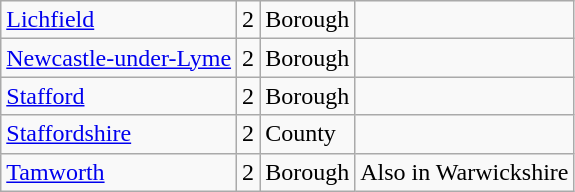<table class="wikitable sortable">
<tr>
<td><a href='#'>Lichfield</a></td>
<td>2</td>
<td>Borough</td>
<td></td>
</tr>
<tr>
<td><a href='#'>Newcastle-under-Lyme</a></td>
<td align="center">2</td>
<td>Borough</td>
<td></td>
</tr>
<tr>
<td><a href='#'>Stafford</a></td>
<td>2</td>
<td>Borough</td>
<td></td>
</tr>
<tr>
<td><a href='#'>Staffordshire</a></td>
<td>2</td>
<td>County</td>
<td></td>
</tr>
<tr>
<td><a href='#'>Tamworth</a></td>
<td>2</td>
<td>Borough</td>
<td>Also in Warwickshire</td>
</tr>
</table>
